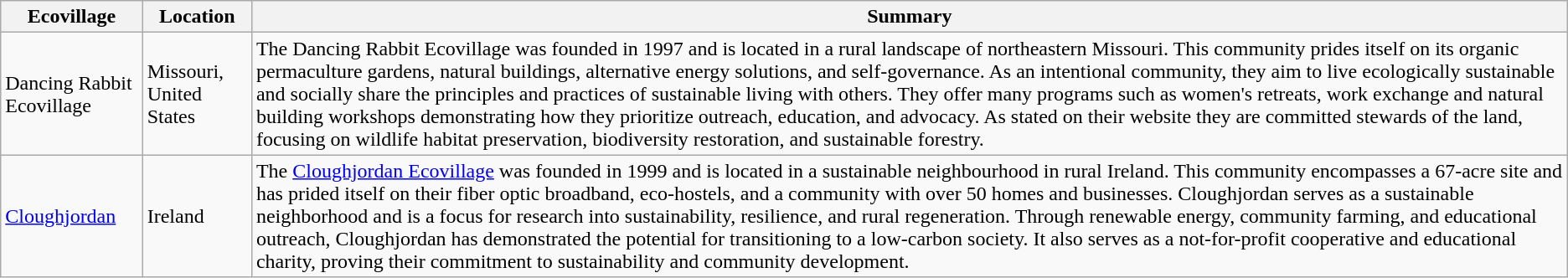<table class="wikitable">
<tr>
<th><strong>Ecovillage</strong></th>
<th>Location</th>
<th>Summary</th>
</tr>
<tr>
<td>Dancing Rabbit Ecovillage</td>
<td>Missouri, United States</td>
<td>The Dancing Rabbit Ecovillage was founded in 1997 and is located in a rural landscape of northeastern Missouri. This community prides itself on its organic permaculture gardens, natural buildings, alternative energy solutions, and self-governance. As an intentional community, they aim to live ecologically sustainable and socially share the principles and practices of sustainable living with others. They offer many programs such as women's retreats, work exchange and natural building workshops demonstrating how they prioritize outreach, education, and advocacy. As stated on their website they are committed stewards of the land, focusing on wildlife habitat preservation, biodiversity restoration, and sustainable forestry.</td>
</tr>
<tr>
<td><a href='#'>Cloughjordan</a></td>
<td>Ireland</td>
<td>The <a href='#'>Cloughjordan Ecovillage</a> was founded in 1999 and is located in a sustainable neighbourhood in rural Ireland. This community encompasses a 67-acre site and has prided itself on their fiber optic broadband, eco-hostels, and a community with over 50 homes and businesses. Cloughjordan serves as a sustainable neighborhood and is a focus for research into sustainability, resilience, and rural regeneration. Through renewable energy, community farming, and educational outreach, Cloughjordan has demonstrated the potential for transitioning to a low-carbon society. It also serves as a not-for-profit cooperative and educational charity, proving their commitment to sustainability and community development.</td>
</tr>
</table>
